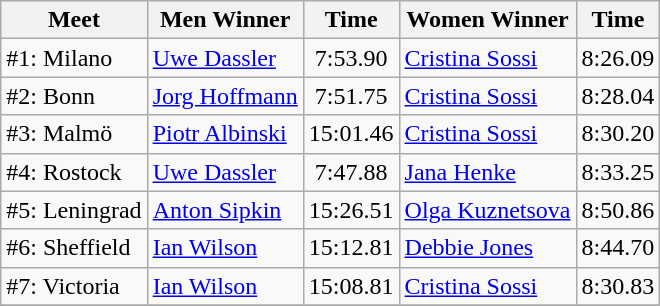<table class=wikitable>
<tr>
<th>Meet</th>
<th>Men Winner</th>
<th>Time</th>
<th>Women Winner</th>
<th>Time</th>
</tr>
<tr>
<td>#1: Milano</td>
<td> <a href='#'>Uwe Dassler</a></td>
<td align=center>7:53.90</td>
<td> <a href='#'>Cristina Sossi</a></td>
<td align=center>8:26.09</td>
</tr>
<tr>
<td>#2: Bonn</td>
<td> <a href='#'>Jorg Hoffmann</a></td>
<td align=center>7:51.75</td>
<td> <a href='#'>Cristina Sossi</a></td>
<td align=center>8:28.04</td>
</tr>
<tr>
<td>#3: Malmö</td>
<td> <a href='#'>Piotr Albinski</a></td>
<td align=center>15:01.46</td>
<td> <a href='#'>Cristina Sossi</a></td>
<td align=center>8:30.20</td>
</tr>
<tr>
<td>#4: Rostock</td>
<td> <a href='#'>Uwe Dassler</a></td>
<td align=center>7:47.88</td>
<td> <a href='#'>Jana Henke</a></td>
<td align=center>8:33.25</td>
</tr>
<tr>
<td>#5: Leningrad</td>
<td> <a href='#'>Anton Sipkin</a></td>
<td align=center>15:26.51</td>
<td> <a href='#'>Olga Kuznetsova</a></td>
<td align=center>8:50.86</td>
</tr>
<tr>
<td>#6: Sheffield</td>
<td> <a href='#'>Ian Wilson</a></td>
<td align=center>15:12.81</td>
<td> <a href='#'>Debbie Jones</a></td>
<td align=center>8:44.70</td>
</tr>
<tr>
<td>#7: Victoria</td>
<td> <a href='#'>Ian Wilson</a></td>
<td align=center>15:08.81</td>
<td> <a href='#'>Cristina Sossi</a></td>
<td align=center>8:30.83</td>
</tr>
<tr>
</tr>
</table>
